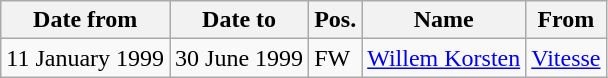<table class="wikitable">
<tr>
<th>Date from</th>
<th>Date to</th>
<th>Pos.</th>
<th>Name</th>
<th>From</th>
</tr>
<tr>
<td>11 January 1999</td>
<td>30 June 1999</td>
<td>FW</td>
<td> <a href='#'>Willem Korsten</a></td>
<td> <a href='#'>Vitesse</a></td>
</tr>
</table>
